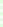<table style="font-size: 85%">
<tr>
<td style="background:#dfd;"></td>
</tr>
<tr>
<td style="background:#dfd;"></td>
</tr>
<tr>
<td style="background:#dfd;"></td>
</tr>
<tr>
<td style="background:#dfd;"></td>
</tr>
<tr>
<td style="background:#dfd;"></td>
</tr>
</table>
